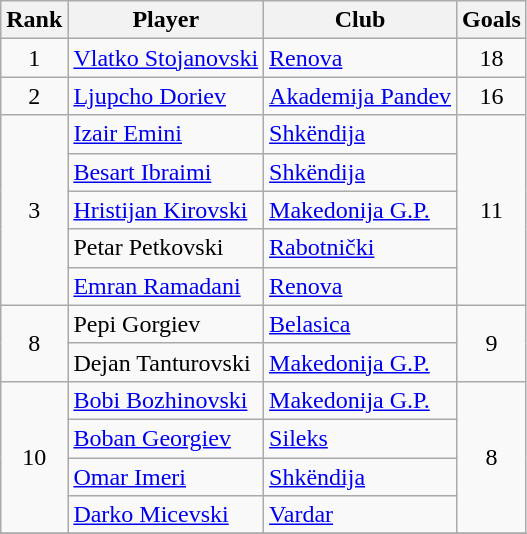<table class="wikitable" style="text-align:center">
<tr>
<th>Rank</th>
<th>Player</th>
<th>Club</th>
<th>Goals</th>
</tr>
<tr>
<td>1</td>
<td align="left"> <a href='#'>Vlatko Stojanovski</a></td>
<td align="left"><a href='#'>Renova</a></td>
<td>18</td>
</tr>
<tr>
<td>2</td>
<td align="left"> <a href='#'>Ljupcho Doriev</a></td>
<td align="left"><a href='#'>Akademija Pandev</a></td>
<td>16</td>
</tr>
<tr>
<td rowspan="5">3</td>
<td align="left"> <a href='#'>Izair Emini</a></td>
<td align="left"><a href='#'>Shkëndija</a></td>
<td rowspan="5">11</td>
</tr>
<tr>
<td align="left"> <a href='#'>Besart Ibraimi</a></td>
<td align="left"><a href='#'>Shkëndija</a></td>
</tr>
<tr>
<td align="left"> <a href='#'>Hristijan Kirovski</a></td>
<td align="left"><a href='#'>Makedonija G.P.</a></td>
</tr>
<tr>
<td align="left"> Petar Petkovski</td>
<td align="left"><a href='#'>Rabotnički</a></td>
</tr>
<tr>
<td align="left"> <a href='#'>Emran Ramadani</a></td>
<td align="left"><a href='#'>Renova</a></td>
</tr>
<tr>
<td rowspan="2">8</td>
<td align="left"> Pepi Gorgiev</td>
<td align="left"><a href='#'>Belasica</a></td>
<td rowspan="2">9</td>
</tr>
<tr>
<td align="left"> Dejan Tanturovski</td>
<td align="left"><a href='#'>Makedonija G.P.</a></td>
</tr>
<tr>
<td rowspan="4">10</td>
<td align="left"> <a href='#'>Bobi Bozhinovski</a></td>
<td align="left"><a href='#'>Makedonija G.P.</a></td>
<td rowspan="4">8</td>
</tr>
<tr>
<td align="left"> <a href='#'>Boban Georgiev</a></td>
<td align="left"><a href='#'>Sileks</a></td>
</tr>
<tr>
<td align="left"> <a href='#'>Omar Imeri</a></td>
<td align="left"><a href='#'>Shkëndija</a></td>
</tr>
<tr>
<td align="left"> <a href='#'>Darko Micevski</a></td>
<td align="left"><a href='#'>Vardar</a></td>
</tr>
<tr>
</tr>
</table>
